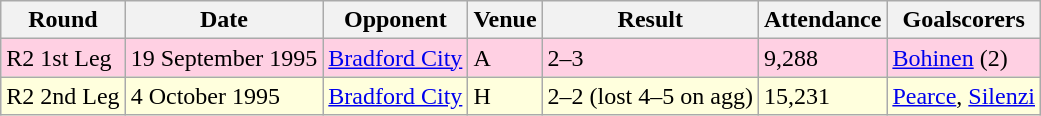<table class="wikitable">
<tr>
<th>Round</th>
<th>Date</th>
<th>Opponent</th>
<th>Venue</th>
<th>Result</th>
<th>Attendance</th>
<th>Goalscorers</th>
</tr>
<tr style="background-color: #ffd0e3;">
<td>R2 1st Leg</td>
<td>19 September 1995</td>
<td><a href='#'>Bradford City</a></td>
<td>A</td>
<td>2–3</td>
<td>9,288</td>
<td><a href='#'>Bohinen</a> (2)</td>
</tr>
<tr style="background-color: #ffffdd;">
<td>R2 2nd Leg</td>
<td>4 October 1995</td>
<td><a href='#'>Bradford City</a></td>
<td>H</td>
<td>2–2 (lost 4–5 on agg)</td>
<td>15,231</td>
<td><a href='#'>Pearce</a>, <a href='#'>Silenzi</a></td>
</tr>
</table>
